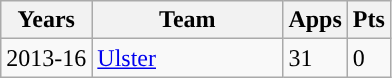<table class="wikitable" style="text-align:left;">
<tr>
<th>Years</th>
<th width=120px>Team</th>
<th>Apps</th>
<th>Pts</th>
</tr>
<tr>
<td>2013-16</td>
<td><a href='#'>Ulster</a></td>
<td>31</td>
<td>0</td>
</tr>
</table>
